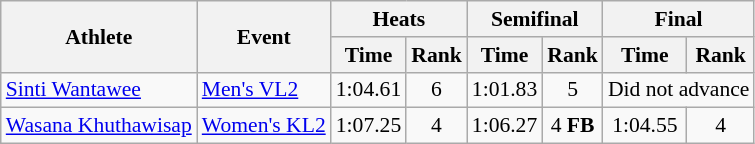<table class="wikitable" style="font-size:90%">
<tr>
<th rowspan="2">Athlete</th>
<th rowspan="2">Event</th>
<th colspan="2">Heats</th>
<th colspan="2">Semifinal</th>
<th colspan="2">Final</th>
</tr>
<tr>
<th>Time</th>
<th>Rank</th>
<th>Time</th>
<th>Rank</th>
<th>Time</th>
<th>Rank</th>
</tr>
<tr align=center>
<td align=left><a href='#'>Sinti Wantawee</a></td>
<td align=left><a href='#'>Men's VL2</a></td>
<td>1:04.61</td>
<td>6</td>
<td>1:01.83</td>
<td>5</td>
<td colspan="2">Did not advance</td>
</tr>
<tr align=center>
<td align=left><a href='#'>Wasana Khuthawisap</a></td>
<td align=left><a href='#'>Women's KL2</a></td>
<td>1:07.25</td>
<td>4</td>
<td>1:06.27</td>
<td>4 <strong>FB</strong></td>
<td>1:04.55</td>
<td>4</td>
</tr>
</table>
